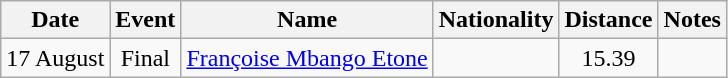<table class=wikitable style=text-align:center>
<tr>
<th>Date</th>
<th>Event</th>
<th>Name</th>
<th>Nationality</th>
<th>Distance</th>
<th>Notes</th>
</tr>
<tr>
<td>17 August</td>
<td>Final</td>
<td><a href='#'>Françoise Mbango Etone</a></td>
<td align=left></td>
<td>15.39</td>
<td></td>
</tr>
</table>
